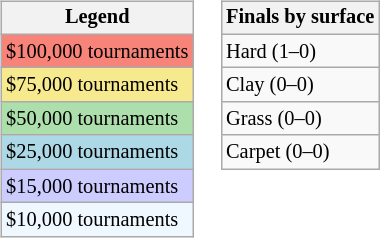<table>
<tr valign=top>
<td><br><table class=wikitable style="font-size:85%">
<tr>
<th>Legend</th>
</tr>
<tr style="background:#f88379;">
<td>$100,000 tournaments</td>
</tr>
<tr style="background:#f7e98e;">
<td>$75,000 tournaments</td>
</tr>
<tr style="background:#addfad;">
<td>$50,000 tournaments</td>
</tr>
<tr style="background:lightblue;">
<td>$25,000 tournaments</td>
</tr>
<tr style="background:#ccccff;">
<td>$15,000 tournaments</td>
</tr>
<tr style="background:#f0f8ff;">
<td>$10,000 tournaments</td>
</tr>
</table>
</td>
<td><br><table class=wikitable style="font-size:85%">
<tr>
<th>Finals by surface</th>
</tr>
<tr>
<td>Hard (1–0)</td>
</tr>
<tr>
<td>Clay (0–0)</td>
</tr>
<tr>
<td>Grass (0–0)</td>
</tr>
<tr>
<td>Carpet (0–0)</td>
</tr>
</table>
</td>
</tr>
</table>
